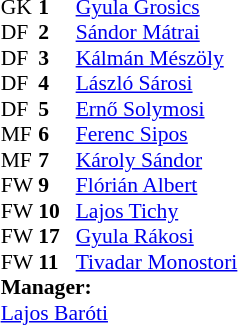<table style="font-size:90%; margin:0.2em auto;" cellspacing="0" cellpadding="0">
<tr>
<th width="25"></th>
<th width="25"></th>
</tr>
<tr>
<td>GK</td>
<td><strong>1 </strong></td>
<td><a href='#'>Gyula Grosics</a></td>
</tr>
<tr>
<td>DF</td>
<td><strong>2</strong></td>
<td><a href='#'>Sándor Mátrai</a></td>
</tr>
<tr>
<td>DF</td>
<td><strong>3</strong></td>
<td><a href='#'>Kálmán Mészöly</a></td>
</tr>
<tr>
<td>DF</td>
<td><strong>4</strong></td>
<td><a href='#'>László Sárosi</a></td>
</tr>
<tr>
<td>DF</td>
<td><strong>5</strong></td>
<td><a href='#'>Ernő Solymosi</a></td>
</tr>
<tr>
<td>MF</td>
<td><strong>6</strong></td>
<td><a href='#'>Ferenc Sipos</a></td>
</tr>
<tr>
<td>MF</td>
<td><strong>7</strong></td>
<td><a href='#'>Károly Sándor</a></td>
</tr>
<tr>
<td>FW</td>
<td><strong>9</strong></td>
<td><a href='#'>Flórián Albert</a></td>
</tr>
<tr>
<td>FW</td>
<td><strong> 10</strong></td>
<td><a href='#'>Lajos Tichy</a></td>
</tr>
<tr>
<td>FW</td>
<td><strong>17</strong></td>
<td><a href='#'>Gyula Rákosi</a></td>
</tr>
<tr>
<td>FW</td>
<td><strong>11</strong></td>
<td><a href='#'>Tivadar Monostori</a></td>
</tr>
<tr>
<td colspan=3><strong>Manager:</strong></td>
</tr>
<tr>
<td colspan=4> <a href='#'>Lajos Baróti</a></td>
</tr>
</table>
